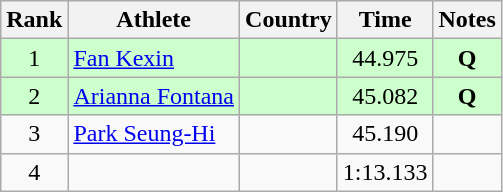<table class="wikitable sortable" style="text-align:center">
<tr>
<th>Rank</th>
<th>Athlete</th>
<th>Country</th>
<th>Time</th>
<th>Notes</th>
</tr>
<tr bgcolor="#ccffcc">
<td>1</td>
<td align=left><a href='#'>Fan Kexin</a></td>
<td align=left></td>
<td>44.975</td>
<td><strong>Q</strong></td>
</tr>
<tr bgcolor="#ccffcc">
<td>2</td>
<td align=left><a href='#'>Arianna Fontana</a></td>
<td align=left></td>
<td>45.082</td>
<td><strong>Q</strong></td>
</tr>
<tr>
<td>3</td>
<td align=left><a href='#'>Park Seung-Hi</a></td>
<td align=left></td>
<td>45.190</td>
<td></td>
</tr>
<tr>
<td>4</td>
<td align=left></td>
<td align=left></td>
<td>1:13.133</td>
<td></td>
</tr>
</table>
